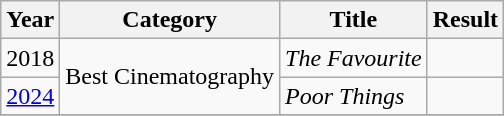<table class="wikitable">
<tr>
<th>Year</th>
<th>Category</th>
<th>Title</th>
<th>Result</th>
</tr>
<tr>
<td>2018</td>
<td rowspan="2">Best Cinematography</td>
<td><em>The Favourite</em></td>
<td></td>
</tr>
<tr>
<td><a href='#'>2024</a></td>
<td><em>Poor Things</em></td>
<td></td>
</tr>
<tr>
</tr>
</table>
